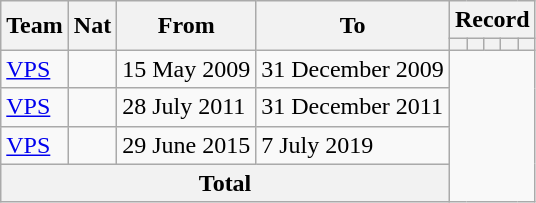<table class="wikitable" style="text-align: center">
<tr>
<th rowspan=2>Team</th>
<th rowspan=2>Nat</th>
<th rowspan=2>From</th>
<th rowspan=2>To</th>
<th colspan=8>Record</th>
</tr>
<tr>
<th></th>
<th></th>
<th></th>
<th></th>
<th></th>
</tr>
<tr>
<td align=left><a href='#'>VPS</a></td>
<td></td>
<td align=left>15 May 2009</td>
<td align=left>31 December 2009<br></td>
</tr>
<tr>
<td align=left><a href='#'>VPS</a></td>
<td></td>
<td align=left>28 July 2011</td>
<td align=left>31 December 2011<br></td>
</tr>
<tr>
<td align=left><a href='#'>VPS</a></td>
<td></td>
<td align=left>29 June 2015</td>
<td align=left>7 July 2019<br></td>
</tr>
<tr>
<th colspan=4>Total<br></th>
</tr>
</table>
